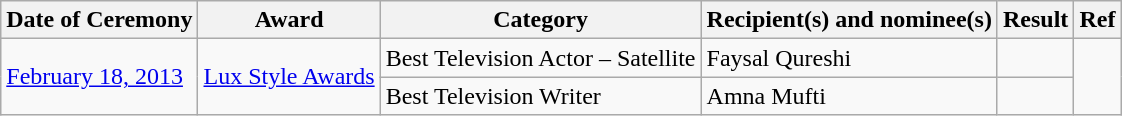<table class="wikitable sortable">
<tr>
<th>Date of Ceremony</th>
<th>Award</th>
<th>Category</th>
<th>Recipient(s) and nominee(s)</th>
<th>Result</th>
<th>Ref</th>
</tr>
<tr>
<td rowspan=8><a href='#'>February 18, 2013</a></td>
<td rowspan=8><a href='#'>Lux Style Awards</a><br></td>
<td>Best Television Actor – Satellite</td>
<td>Faysal Qureshi</td>
<td></td>
<td rowspan=4></td>
</tr>
<tr>
<td>Best Television Writer</td>
<td>Amna Mufti</td>
<td></td>
</tr>
</table>
